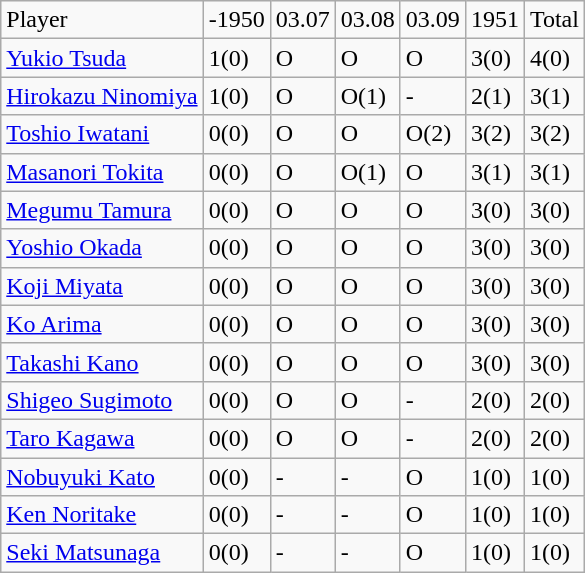<table class="wikitable" style="text-align:left;">
<tr>
<td>Player</td>
<td>-1950</td>
<td>03.07</td>
<td>03.08</td>
<td>03.09</td>
<td>1951</td>
<td>Total</td>
</tr>
<tr>
<td><a href='#'>Yukio Tsuda</a></td>
<td>1(0)</td>
<td>O</td>
<td>O</td>
<td>O</td>
<td>3(0)</td>
<td>4(0)</td>
</tr>
<tr>
<td><a href='#'>Hirokazu Ninomiya</a></td>
<td>1(0)</td>
<td>O</td>
<td>O(1)</td>
<td>-</td>
<td>2(1)</td>
<td>3(1)</td>
</tr>
<tr>
<td><a href='#'>Toshio Iwatani</a></td>
<td>0(0)</td>
<td>O</td>
<td>O</td>
<td>O(2)</td>
<td>3(2)</td>
<td>3(2)</td>
</tr>
<tr>
<td><a href='#'>Masanori Tokita</a></td>
<td>0(0)</td>
<td>O</td>
<td>O(1)</td>
<td>O</td>
<td>3(1)</td>
<td>3(1)</td>
</tr>
<tr>
<td><a href='#'>Megumu Tamura</a></td>
<td>0(0)</td>
<td>O</td>
<td>O</td>
<td>O</td>
<td>3(0)</td>
<td>3(0)</td>
</tr>
<tr>
<td><a href='#'>Yoshio Okada</a></td>
<td>0(0)</td>
<td>O</td>
<td>O</td>
<td>O</td>
<td>3(0)</td>
<td>3(0)</td>
</tr>
<tr>
<td><a href='#'>Koji Miyata</a></td>
<td>0(0)</td>
<td>O</td>
<td>O</td>
<td>O</td>
<td>3(0)</td>
<td>3(0)</td>
</tr>
<tr>
<td><a href='#'>Ko Arima</a></td>
<td>0(0)</td>
<td>O</td>
<td>O</td>
<td>O</td>
<td>3(0)</td>
<td>3(0)</td>
</tr>
<tr>
<td><a href='#'>Takashi Kano</a></td>
<td>0(0)</td>
<td>O</td>
<td>O</td>
<td>O</td>
<td>3(0)</td>
<td>3(0)</td>
</tr>
<tr>
<td><a href='#'>Shigeo Sugimoto</a></td>
<td>0(0)</td>
<td>O</td>
<td>O</td>
<td>-</td>
<td>2(0)</td>
<td>2(0)</td>
</tr>
<tr>
<td><a href='#'>Taro Kagawa</a></td>
<td>0(0)</td>
<td>O</td>
<td>O</td>
<td>-</td>
<td>2(0)</td>
<td>2(0)</td>
</tr>
<tr>
<td><a href='#'>Nobuyuki Kato</a></td>
<td>0(0)</td>
<td>-</td>
<td>-</td>
<td>O</td>
<td>1(0)</td>
<td>1(0)</td>
</tr>
<tr>
<td><a href='#'>Ken Noritake</a></td>
<td>0(0)</td>
<td>-</td>
<td>-</td>
<td>O</td>
<td>1(0)</td>
<td>1(0)</td>
</tr>
<tr>
<td><a href='#'>Seki Matsunaga</a></td>
<td>0(0)</td>
<td>-</td>
<td>-</td>
<td>O</td>
<td>1(0)</td>
<td>1(0)</td>
</tr>
</table>
